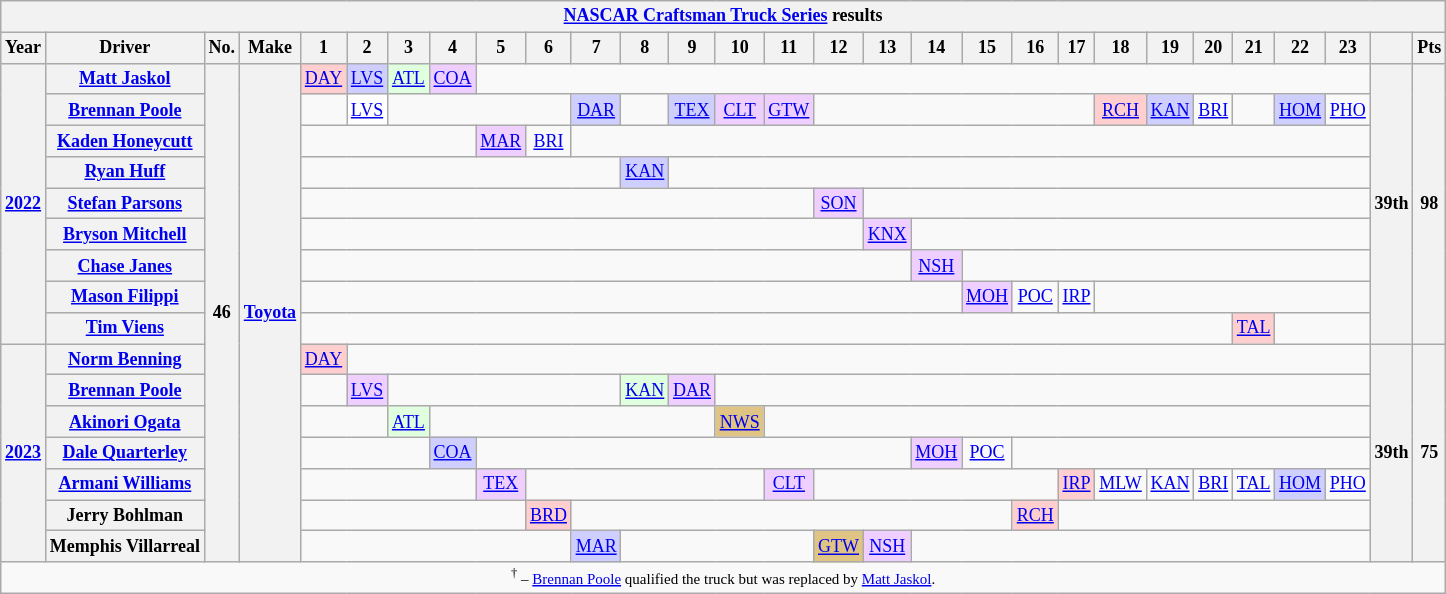<table class="wikitable" style="text-align:center; font-size:75%">
<tr>
<th colspan=30><a href='#'>NASCAR Craftsman Truck Series</a> results</th>
</tr>
<tr>
<th>Year</th>
<th>Driver</th>
<th>No.</th>
<th>Make</th>
<th>1</th>
<th>2</th>
<th>3</th>
<th>4</th>
<th>5</th>
<th>6</th>
<th>7</th>
<th>8</th>
<th>9</th>
<th>10</th>
<th>11</th>
<th>12</th>
<th>13</th>
<th>14</th>
<th>15</th>
<th>16</th>
<th>17</th>
<th>18</th>
<th>19</th>
<th>20</th>
<th>21</th>
<th>22</th>
<th>23</th>
<th></th>
<th>Pts</th>
</tr>
<tr>
<th rowspan=9><a href='#'>2022</a></th>
<th><a href='#'>Matt Jaskol</a></th>
<th rowspan=16>46</th>
<th rowspan=16><a href='#'>Toyota</a></th>
<td style="background:#FFCFCF;"><a href='#'>DAY</a><br></td>
<td style="background:#CFCFFF;"><a href='#'>LVS</a><br></td>
<td style="background:#DFFFDF;"><a href='#'>ATL</a><br></td>
<td style="background:#EFCFFF;"><a href='#'>COA</a><br></td>
<td colspan=19></td>
<th rowspan=9>39th</th>
<th rowspan=9>98</th>
</tr>
<tr>
<th><a href='#'>Brennan Poole</a></th>
<td colspan=1></td>
<td style="background:#FFFFFF;"><a href='#'>LVS</a><br></td>
<td colspan=4></td>
<td style="background:#CFCFFF;"><a href='#'>DAR</a><br></td>
<td colspan=1></td>
<td style="background:#CFCFFF;"><a href='#'>TEX</a><br></td>
<td style="background:#EFCFFF;"><a href='#'>CLT</a><br></td>
<td style="background:#EFCFFF;"><a href='#'>GTW</a><br></td>
<td colspan=6></td>
<td style="background:#FFCFCF;"><a href='#'>RCH</a><br></td>
<td style="background:#CFCFFF;"><a href='#'>KAN</a><br></td>
<td><a href='#'>BRI</a></td>
<td></td>
<td style="background:#CFCFFF;"><a href='#'>HOM</a><br></td>
<td><a href='#'>PHO</a></td>
</tr>
<tr>
<th><a href='#'>Kaden Honeycutt</a></th>
<td colspan=4></td>
<td style="background:#EFCFFF;"><a href='#'>MAR</a><br></td>
<td><a href='#'>BRI</a></td>
<td colspan=17></td>
</tr>
<tr>
<th><a href='#'>Ryan Huff</a></th>
<td colspan=7></td>
<td style="background:#CFCFFF;"><a href='#'>KAN</a><br></td>
<td colspan=15></td>
</tr>
<tr>
<th><a href='#'>Stefan Parsons</a></th>
<td colspan=11></td>
<td style="background:#EFCFFF;"><a href='#'>SON</a><br></td>
<td colspan=11></td>
</tr>
<tr>
<th><a href='#'>Bryson Mitchell</a></th>
<td colspan=12></td>
<td style="background:#EFCFFF;"><a href='#'>KNX</a><br></td>
<td colspan=10></td>
</tr>
<tr>
<th><a href='#'>Chase Janes</a></th>
<td colspan=13></td>
<td style="background:#EFCFFF;"><a href='#'>NSH</a><br></td>
<td colspan=9></td>
</tr>
<tr>
<th><a href='#'>Mason Filippi</a></th>
<td colspan=14></td>
<td style="background:#EFCFFF;"><a href='#'>MOH</a><br></td>
<td><a href='#'>POC</a></td>
<td><a href='#'>IRP</a></td>
<td colspan=6></td>
</tr>
<tr>
<th><a href='#'>Tim Viens</a></th>
<td colspan=20></td>
<td style="background:#FFCFCF;"><a href='#'>TAL</a><br></td>
<td colspan=2></td>
</tr>
<tr>
<th rowspan=7><a href='#'>2023</a></th>
<th><a href='#'>Norm Benning</a></th>
<td style="background:#FFCFCF;"><a href='#'>DAY</a><br></td>
<td colspan=22></td>
<th rowspan=7>39th</th>
<th rowspan=7>75</th>
</tr>
<tr>
<th><a href='#'>Brennan Poole</a></th>
<td></td>
<td style="background:#EFCFFF;"><a href='#'>LVS</a><br></td>
<td colspan=5></td>
<td style="background:#DFFFDF;"><a href='#'>KAN</a><br></td>
<td style="background:#EFCFFF;"><a href='#'>DAR</a><br></td>
<td colspan=14></td>
</tr>
<tr>
<th><a href='#'>Akinori Ogata</a></th>
<td colspan=2></td>
<td style="background:#DFFFDF;"><a href='#'>ATL</a><br></td>
<td colspan=6></td>
<td style="background:#DFC484;"><a href='#'>NWS</a><br></td>
<td colspan=13></td>
</tr>
<tr>
<th><a href='#'>Dale Quarterley</a></th>
<td colspan=3></td>
<td style="background:#CFCFFF;"><a href='#'>COA</a><br></td>
<td colspan=9></td>
<td style="background:#EFCFFF;"><a href='#'>MOH</a><br></td>
<td><a href='#'>POC</a></td>
<td colspan=8></td>
</tr>
<tr>
<th><a href='#'>Armani Williams</a></th>
<td colspan=4></td>
<td style="background:#EFCFFF;"><a href='#'>TEX</a><br></td>
<td colspan=5></td>
<td style="background:#EFCFFF;"><a href='#'>CLT</a><br></td>
<td colspan=5></td>
<td style="background:#FFCFCF;"><a href='#'>IRP</a><br></td>
<td><a href='#'>MLW</a></td>
<td><a href='#'>KAN</a></td>
<td><a href='#'>BRI</a></td>
<td><a href='#'>TAL</a></td>
<td style="background:#CFCFFF;"><a href='#'>HOM</a><br></td>
<td><a href='#'>PHO</a></td>
</tr>
<tr>
<th>Jerry Bohlman</th>
<td colspan=5></td>
<td style="background:#FFCFCF;"><a href='#'>BRD</a><br></td>
<td colspan=9></td>
<td style="background:#FFCFCF;"><a href='#'>RCH</a><br></td>
<td colspan=7></td>
</tr>
<tr>
<th>Memphis Villarreal</th>
<td colspan=6></td>
<td style="background:#CFCFFF;"><a href='#'>MAR</a><br></td>
<td colspan=4></td>
<td style="background:#DFC484;"><a href='#'>GTW</a><br></td>
<td style="background:#EFCFFF;"><a href='#'>NSH</a><br></td>
<td colspan=10></td>
</tr>
<tr>
<td colspan=30><small><sup>†</sup> – <a href='#'>Brennan Poole</a> qualified the truck but was replaced by <a href='#'>Matt Jaskol</a>.</small></td>
</tr>
</table>
